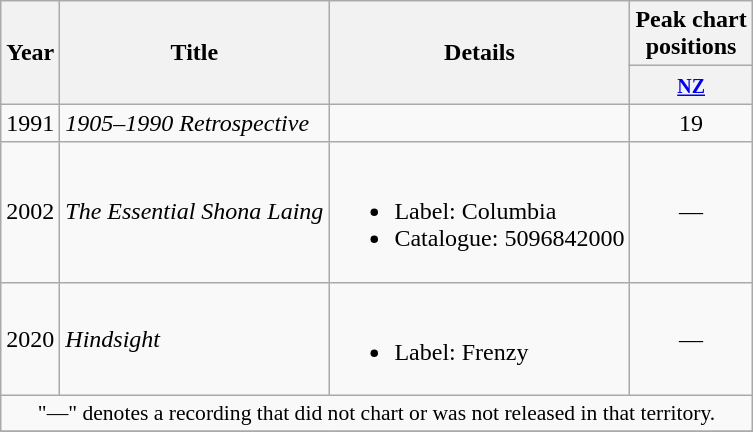<table class="wikitable plainrowheaders">
<tr>
<th rowspan="2">Year</th>
<th rowspan="2">Title</th>
<th rowspan="2">Details</th>
<th>Peak chart<br>positions</th>
</tr>
<tr>
<th><small><a href='#'>NZ</a></small><br></th>
</tr>
<tr>
<td>1991</td>
<td><em>1905–1990 Retrospective</em></td>
<td></td>
<td align="center">19</td>
</tr>
<tr>
<td>2002</td>
<td><em>The Essential Shona Laing</em></td>
<td><br><ul><li>Label: Columbia</li><li>Catalogue: 5096842000</li></ul></td>
<td align="center">—</td>
</tr>
<tr>
<td>2020</td>
<td><em>Hindsight</em></td>
<td><br><ul><li>Label: Frenzy</li></ul></td>
<td align="center">—</td>
</tr>
<tr>
<td colspan="4" style="font-size:90%" align="center">"—" denotes a recording that did not chart or was not released in that territory.</td>
</tr>
<tr>
</tr>
</table>
